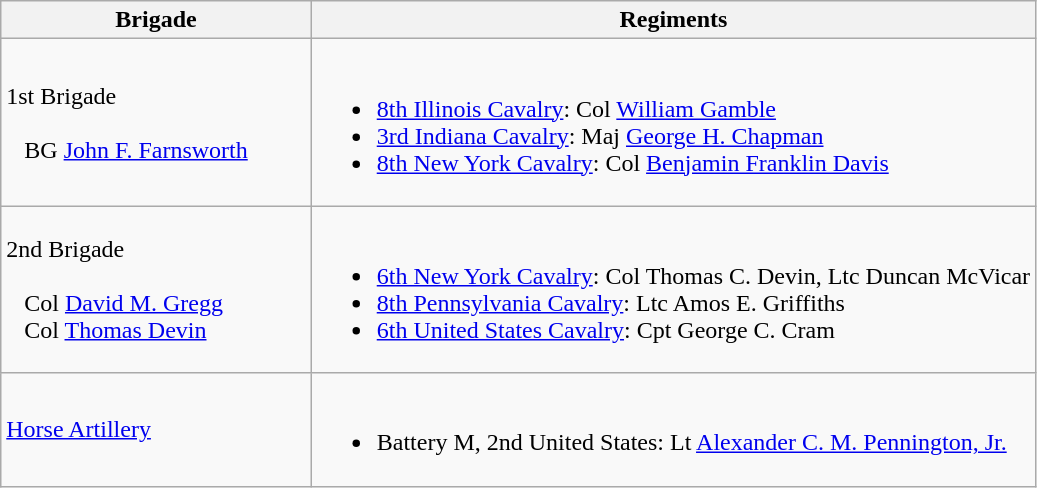<table class="wikitable">
<tr>
<th width=30%>Brigade</th>
<th>Regiments</th>
</tr>
<tr>
<td>1st Brigade<br><br>  
BG <a href='#'>John F. Farnsworth</a></td>
<td><br><ul><li><a href='#'>8th Illinois Cavalry</a>: Col <a href='#'>William Gamble</a></li><li><a href='#'>3rd Indiana Cavalry</a>: Maj <a href='#'>George H. Chapman</a></li><li><a href='#'>8th New York Cavalry</a>: Col <a href='#'>Benjamin Franklin Davis</a></li></ul></td>
</tr>
<tr>
<td>2nd Brigade<br><br>  
Col <a href='#'>David M. Gregg</a>
<br>  
Col <a href='#'>Thomas Devin</a></td>
<td><br><ul><li><a href='#'>6th New York Cavalry</a>: Col Thomas C. Devin, Ltc Duncan McVicar</li><li><a href='#'>8th Pennsylvania Cavalry</a>: Ltc Amos E. Griffiths</li><li><a href='#'>6th United States Cavalry</a>: Cpt George C. Cram</li></ul></td>
</tr>
<tr>
<td><a href='#'>Horse Artillery</a></td>
<td><br><ul><li>Battery M, 2nd United States: Lt <a href='#'>Alexander C. M. Pennington, Jr.</a></li></ul></td>
</tr>
</table>
